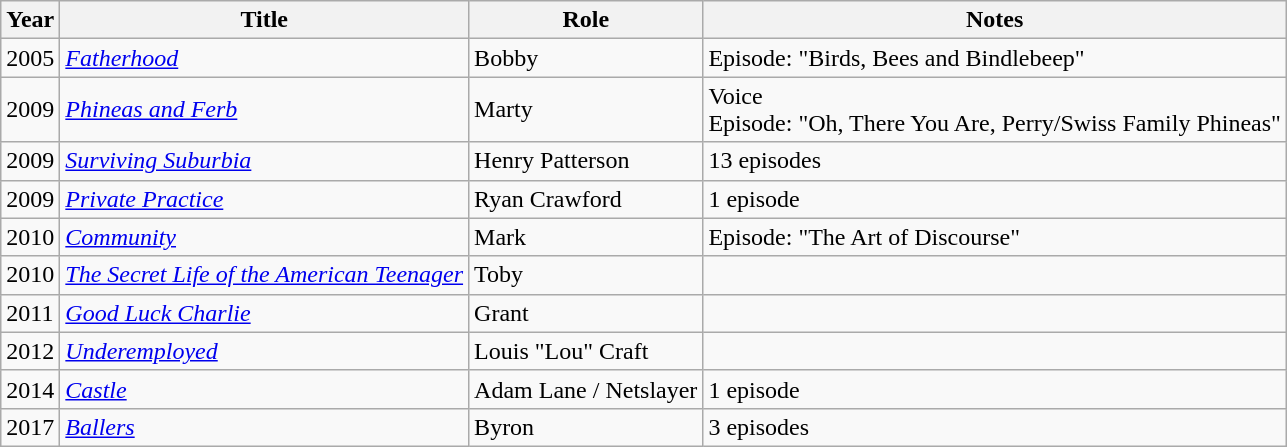<table class="wikitable sortable">
<tr>
<th>Year</th>
<th>Title</th>
<th>Role</th>
<th class="unsortable">Notes</th>
</tr>
<tr>
<td>2005</td>
<td><em><a href='#'>Fatherhood</a></em></td>
<td>Bobby</td>
<td>Episode: "Birds, Bees and Bindlebeep"</td>
</tr>
<tr>
<td>2009</td>
<td><em><a href='#'>Phineas and Ferb</a></em></td>
<td>Marty</td>
<td>Voice<br>Episode: "Oh, There You Are, Perry/Swiss Family Phineas"</td>
</tr>
<tr>
<td>2009</td>
<td><em><a href='#'>Surviving Suburbia</a></em></td>
<td>Henry Patterson</td>
<td>13 episodes</td>
</tr>
<tr>
<td>2009</td>
<td><em><a href='#'>Private Practice</a></em></td>
<td>Ryan Crawford</td>
<td>1 episode</td>
</tr>
<tr>
<td>2010</td>
<td><em><a href='#'>Community</a></em></td>
<td>Mark</td>
<td>Episode: "The Art of Discourse"</td>
</tr>
<tr>
<td>2010</td>
<td><em><a href='#'>The Secret Life of the American Teenager</a></em></td>
<td>Toby</td>
<td></td>
</tr>
<tr>
<td>2011</td>
<td><em><a href='#'>Good Luck Charlie</a></em></td>
<td>Grant</td>
<td></td>
</tr>
<tr>
<td>2012</td>
<td><em><a href='#'>Underemployed</a></em></td>
<td>Louis "Lou" Craft</td>
<td></td>
</tr>
<tr>
<td>2014</td>
<td><em><a href='#'>Castle</a></em></td>
<td>Adam Lane / Netslayer</td>
<td>1 episode</td>
</tr>
<tr>
<td>2017</td>
<td><em><a href='#'>Ballers</a></em></td>
<td>Byron</td>
<td>3 episodes</td>
</tr>
</table>
